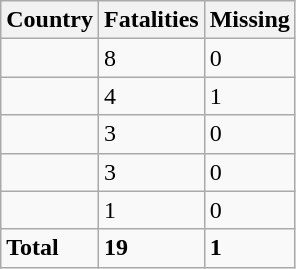<table class="wikitable">
<tr>
<th>Country</th>
<th>Fatalities</th>
<th>Missing</th>
</tr>
<tr>
<td></td>
<td>8</td>
<td>0</td>
</tr>
<tr>
<td></td>
<td>4</td>
<td>1</td>
</tr>
<tr>
<td></td>
<td>3</td>
<td>0</td>
</tr>
<tr>
<td></td>
<td>3</td>
<td>0</td>
</tr>
<tr>
<td></td>
<td>1</td>
<td>0</td>
</tr>
<tr>
<td><strong>Total</strong></td>
<td><strong>19</strong></td>
<td><strong>1 </strong></td>
</tr>
</table>
